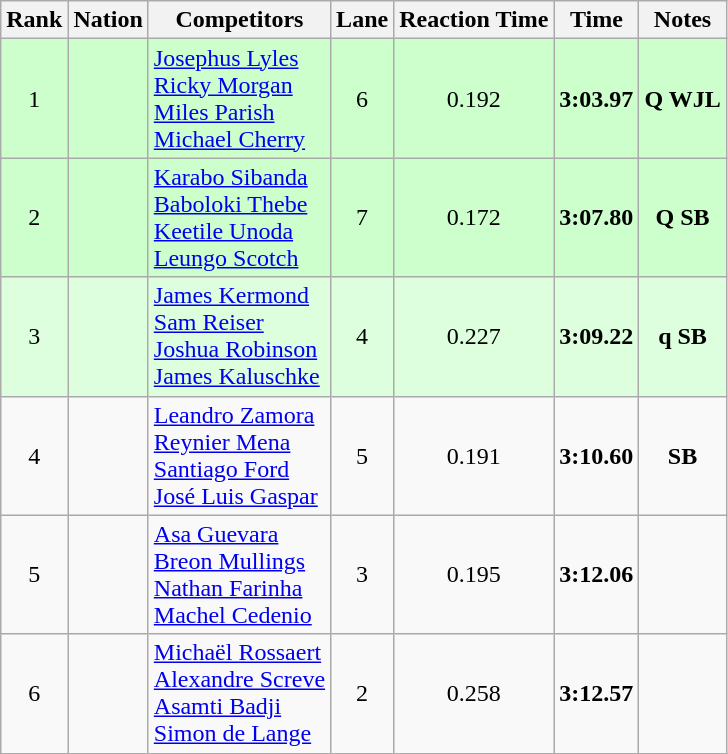<table class="wikitable sortable" style="text-align:center">
<tr>
<th>Rank</th>
<th>Nation</th>
<th>Competitors</th>
<th>Lane</th>
<th>Reaction Time</th>
<th>Time</th>
<th>Notes</th>
</tr>
<tr bgcolor=ccffcc>
<td>1</td>
<td align=left></td>
<td align=left><a href='#'>Josephus Lyles</a><br><a href='#'>Ricky Morgan</a><br><a href='#'>Miles Parish</a><br><a href='#'>Michael Cherry</a></td>
<td>6</td>
<td>0.192</td>
<td><strong>3:03.97</strong></td>
<td><strong>Q WJL</strong></td>
</tr>
<tr bgcolor=ccffcc>
<td>2</td>
<td align=left></td>
<td align=left><a href='#'>Karabo Sibanda</a><br><a href='#'>Baboloki Thebe</a><br><a href='#'>Keetile Unoda</a><br><a href='#'>Leungo Scotch</a></td>
<td>7</td>
<td>0.172</td>
<td><strong>3:07.80</strong></td>
<td><strong>Q SB</strong></td>
</tr>
<tr bgcolor=ddffdd>
<td>3</td>
<td align=left></td>
<td align=left><a href='#'>James Kermond</a><br><a href='#'>Sam Reiser</a><br><a href='#'>Joshua Robinson</a><br><a href='#'>James Kaluschke</a></td>
<td>4</td>
<td>0.227</td>
<td><strong>3:09.22</strong></td>
<td><strong>q SB</strong></td>
</tr>
<tr>
<td>4</td>
<td align=left></td>
<td align=left><a href='#'>Leandro Zamora</a><br><a href='#'>Reynier Mena</a><br><a href='#'>Santiago Ford</a><br><a href='#'>José Luis Gaspar</a></td>
<td>5</td>
<td>0.191</td>
<td><strong>3:10.60</strong></td>
<td><strong>SB</strong></td>
</tr>
<tr>
<td>5</td>
<td align=left></td>
<td align=left><a href='#'>Asa Guevara</a><br><a href='#'>Breon Mullings</a><br><a href='#'>Nathan Farinha</a><br><a href='#'>Machel Cedenio</a></td>
<td>3</td>
<td>0.195</td>
<td><strong>3:12.06</strong></td>
<td></td>
</tr>
<tr>
<td>6</td>
<td align=left></td>
<td align=left><a href='#'>Michaël Rossaert</a><br><a href='#'>Alexandre Screve</a><br><a href='#'>Asamti Badji</a><br><a href='#'>Simon de Lange</a></td>
<td>2</td>
<td>0.258</td>
<td><strong>3:12.57</strong></td>
<td></td>
</tr>
</table>
